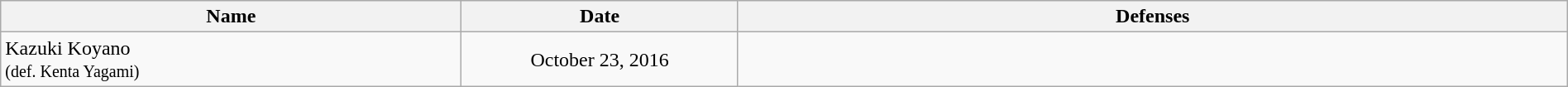<table class="wikitable" width=100%>
<tr>
<th width=25%>Name</th>
<th width=15%>Date</th>
<th width=45%>Defenses</th>
</tr>
<tr>
<td align=left> Kazuki Koyano <br><small>(def. Kenta Yagami)</small></td>
<td align=center>October 23, 2016</td>
<td></td>
</tr>
</table>
